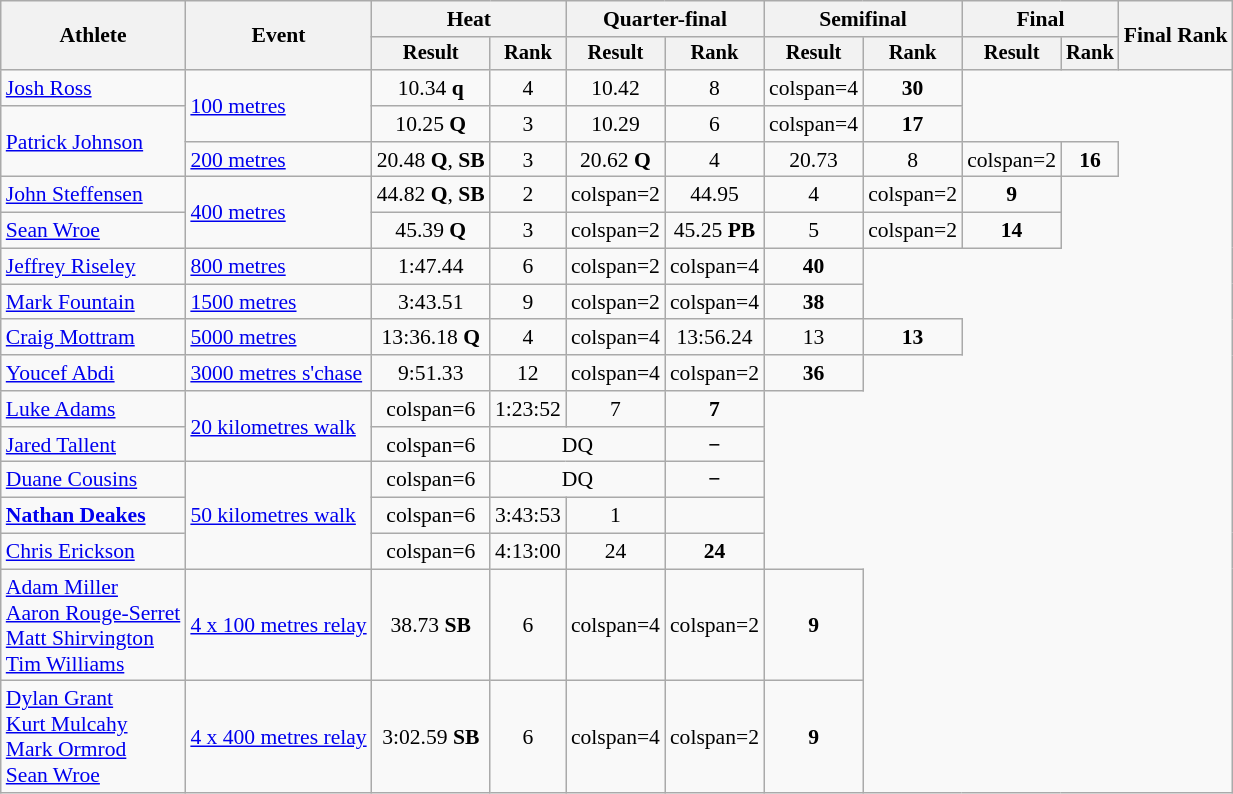<table class="wikitable" style="font-size:90%">
<tr>
<th rowspan="2">Athlete</th>
<th rowspan="2">Event</th>
<th colspan="2">Heat</th>
<th colspan="2">Quarter-final</th>
<th colspan="2">Semifinal</th>
<th colspan="2">Final</th>
<th colspan="2" rowspan="2">Final Rank</th>
</tr>
<tr style="font-size:95%">
<th>Result</th>
<th>Rank</th>
<th>Result</th>
<th>Rank</th>
<th>Result</th>
<th>Rank</th>
<th>Result</th>
<th>Rank</th>
</tr>
<tr align=center>
<td align=left><a href='#'>Josh Ross</a></td>
<td rowspan="2" align=left><a href='#'>100 metres</a></td>
<td>10.34 <strong>q</strong></td>
<td>4</td>
<td>10.42</td>
<td>8</td>
<td>colspan=4 </td>
<td><strong>30</strong></td>
</tr>
<tr align=center>
<td rowspan="2" align=left><a href='#'>Patrick Johnson</a></td>
<td>10.25 <strong>Q</strong></td>
<td>3</td>
<td>10.29</td>
<td>6</td>
<td>colspan=4 </td>
<td><strong>17</strong></td>
</tr>
<tr align=center>
<td align=left><a href='#'>200 metres</a></td>
<td>20.48 <strong>Q</strong>, <strong>SB</strong></td>
<td>3</td>
<td>20.62 <strong>Q</strong></td>
<td>4</td>
<td>20.73</td>
<td>8</td>
<td>colspan=2 </td>
<td><strong>16</strong></td>
</tr>
<tr align=center>
<td align=left><a href='#'>John Steffensen</a></td>
<td rowspan="2" align=left><a href='#'>400 metres</a></td>
<td>44.82 <strong>Q</strong>, <strong>SB</strong></td>
<td>2</td>
<td>colspan=2 </td>
<td>44.95</td>
<td>4</td>
<td>colspan=2 </td>
<td><strong>9</strong></td>
</tr>
<tr align=center>
<td align=left><a href='#'>Sean Wroe</a></td>
<td>45.39 <strong>Q</strong></td>
<td>3</td>
<td>colspan=2 </td>
<td>45.25 <strong>PB</strong></td>
<td>5</td>
<td>colspan=2 </td>
<td><strong>14</strong></td>
</tr>
<tr align=center>
<td align=left><a href='#'>Jeffrey Riseley</a></td>
<td align=left><a href='#'>800 metres</a></td>
<td>1:47.44</td>
<td>6</td>
<td>colspan=2 </td>
<td>colspan=4 </td>
<td><strong>40</strong></td>
</tr>
<tr align=center>
<td align=left><a href='#'>Mark Fountain</a></td>
<td align=left><a href='#'>1500 metres</a></td>
<td>3:43.51</td>
<td>9</td>
<td>colspan=2 </td>
<td>colspan=4 </td>
<td><strong>38</strong></td>
</tr>
<tr align=center>
<td align=left><a href='#'>Craig Mottram</a></td>
<td align=left><a href='#'>5000 metres</a></td>
<td>13:36.18 <strong>Q</strong></td>
<td>4</td>
<td>colspan=4 </td>
<td>13:56.24</td>
<td>13</td>
<td><strong>13</strong></td>
</tr>
<tr align=center>
<td align=left><a href='#'>Youcef Abdi</a></td>
<td align=left><a href='#'>3000 metres s'chase</a></td>
<td>9:51.33</td>
<td>12</td>
<td>colspan=4 </td>
<td>colspan=2 </td>
<td><strong>36</strong></td>
</tr>
<tr align=center>
<td align=left><a href='#'>Luke Adams</a></td>
<td rowspan="2" align=left><a href='#'>20 kilometres walk</a></td>
<td>colspan=6 </td>
<td>1:23:52</td>
<td>7</td>
<td><strong>7</strong></td>
</tr>
<tr align=center>
<td align=left><a href='#'>Jared Tallent</a></td>
<td>colspan=6 </td>
<td colspan=2>DQ</td>
<td><strong>−</strong></td>
</tr>
<tr align=center>
<td align=left><a href='#'>Duane Cousins</a></td>
<td rowspan="3" align=left><a href='#'>50 kilometres walk</a></td>
<td>colspan=6 </td>
<td colspan=2>DQ</td>
<td><strong>−</strong></td>
</tr>
<tr align=center>
<td align=left><strong><a href='#'>Nathan Deakes</a></strong></td>
<td>colspan=6 </td>
<td>3:43:53</td>
<td>1</td>
<td></td>
</tr>
<tr align=center>
<td align=left><a href='#'>Chris Erickson</a></td>
<td>colspan=6 </td>
<td>4:13:00</td>
<td>24</td>
<td><strong>24</strong></td>
</tr>
<tr align=center>
<td align=left><a href='#'>Adam Miller</a><br><a href='#'>Aaron Rouge-Serret</a><br><a href='#'>Matt Shirvington</a><br><a href='#'>Tim Williams</a></td>
<td align=left><a href='#'>4 x 100 metres relay</a></td>
<td>38.73 <strong>SB</strong></td>
<td>6</td>
<td>colspan=4 </td>
<td>colspan=2 </td>
<td><strong>9</strong></td>
</tr>
<tr align=center>
<td align=left><a href='#'>Dylan Grant</a><br><a href='#'>Kurt Mulcahy</a><br><a href='#'>Mark Ormrod</a><br><a href='#'>Sean Wroe</a></td>
<td align=left><a href='#'>4 x 400 metres relay</a></td>
<td>3:02.59 <strong>SB</strong></td>
<td>6</td>
<td>colspan=4 </td>
<td>colspan=2 </td>
<td><strong>9</strong></td>
</tr>
</table>
